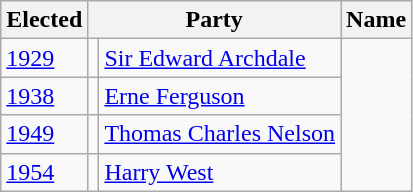<table class="wikitable">
<tr>
<th>Elected</th>
<th colspan=2>Party</th>
<th>Name</th>
</tr>
<tr>
<td><a href='#'>1929</a></td>
<td></td>
<td><a href='#'>Sir Edward Archdale</a></td>
</tr>
<tr>
<td><a href='#'>1938</a></td>
<td></td>
<td><a href='#'>Erne Ferguson</a></td>
</tr>
<tr>
<td><a href='#'>1949</a></td>
<td></td>
<td><a href='#'>Thomas Charles Nelson</a></td>
</tr>
<tr>
<td><a href='#'>1954</a></td>
<td></td>
<td><a href='#'>Harry West</a></td>
</tr>
</table>
